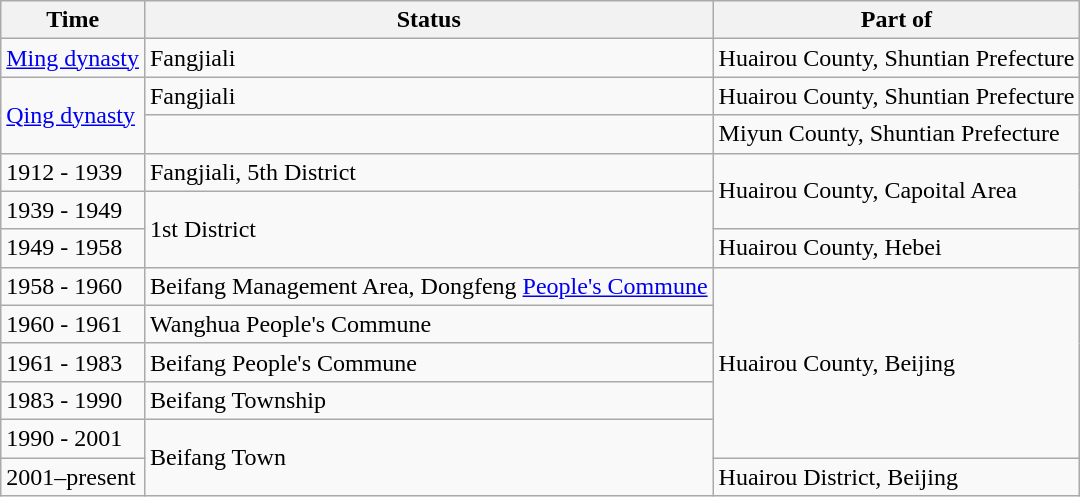<table class="wikitable">
<tr>
<th>Time</th>
<th>Status</th>
<th>Part of</th>
</tr>
<tr>
<td><a href='#'>Ming dynasty</a></td>
<td>Fangjiali</td>
<td>Huairou County, Shuntian  Prefecture</td>
</tr>
<tr>
<td rowspan="2"><a href='#'>Qing dynasty</a></td>
<td>Fangjiali</td>
<td>Huairou County, Shuntian  Prefecture</td>
</tr>
<tr>
<td></td>
<td>Miyun County, Shuntian  Prefecture</td>
</tr>
<tr>
<td>1912 - 1939</td>
<td>Fangjiali, 5th District</td>
<td rowspan="2">Huairou County, Capoital Area</td>
</tr>
<tr>
<td>1939 - 1949</td>
<td rowspan="2">1st District</td>
</tr>
<tr>
<td>1949 - 1958</td>
<td>Huairou County, Hebei</td>
</tr>
<tr>
<td>1958 - 1960</td>
<td>Beifang Management Area, Dongfeng <a href='#'>People's Commune</a></td>
<td rowspan="5">Huairou County, Beijing</td>
</tr>
<tr>
<td>1960 - 1961</td>
<td>Wanghua People's Commune</td>
</tr>
<tr>
<td>1961 - 1983</td>
<td>Beifang People's Commune</td>
</tr>
<tr>
<td>1983 - 1990</td>
<td>Beifang Township</td>
</tr>
<tr>
<td>1990 - 2001</td>
<td rowspan="2">Beifang Town</td>
</tr>
<tr>
<td>2001–present</td>
<td>Huairou District, Beijing</td>
</tr>
</table>
